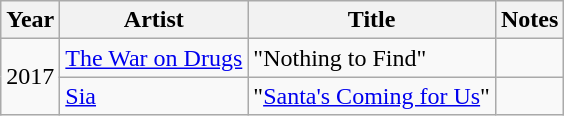<table class="wikitable sortable">
<tr>
<th>Year</th>
<th>Artist</th>
<th>Title</th>
<th class="unsortable">Notes</th>
</tr>
<tr>
<td rowspan="2">2017</td>
<td><a href='#'>The War on Drugs</a></td>
<td>"Nothing to Find"</td>
<td></td>
</tr>
<tr>
<td><a href='#'>Sia</a></td>
<td>"<a href='#'>Santa's Coming for Us</a>"</td>
<td></td>
</tr>
</table>
